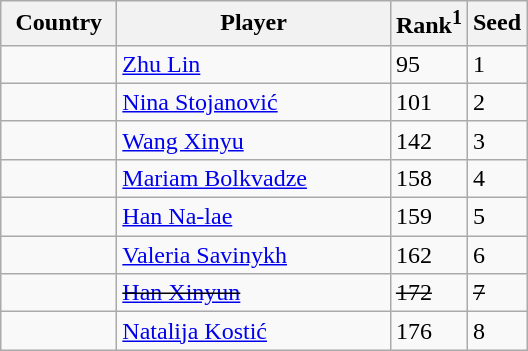<table class="sortable wikitable">
<tr>
<th width="70">Country</th>
<th width="175">Player</th>
<th>Rank<sup>1</sup></th>
<th>Seed</th>
</tr>
<tr>
<td></td>
<td><a href='#'>Zhu Lin</a></td>
<td>95</td>
<td>1</td>
</tr>
<tr>
<td></td>
<td><a href='#'>Nina Stojanović</a></td>
<td>101</td>
<td>2</td>
</tr>
<tr>
<td></td>
<td><a href='#'>Wang Xinyu</a></td>
<td>142</td>
<td>3</td>
</tr>
<tr>
<td></td>
<td><a href='#'>Mariam Bolkvadze</a></td>
<td>158</td>
<td>4</td>
</tr>
<tr>
<td></td>
<td><a href='#'>Han Na-lae</a></td>
<td>159</td>
<td>5</td>
</tr>
<tr>
<td></td>
<td><a href='#'>Valeria Savinykh</a></td>
<td>162</td>
<td>6</td>
</tr>
<tr>
<td><s></s></td>
<td><s><a href='#'>Han Xinyun</a></s></td>
<td><s>172</s></td>
<td><s>7</s></td>
</tr>
<tr>
<td></td>
<td><a href='#'>Natalija Kostić</a></td>
<td>176</td>
<td>8</td>
</tr>
</table>
